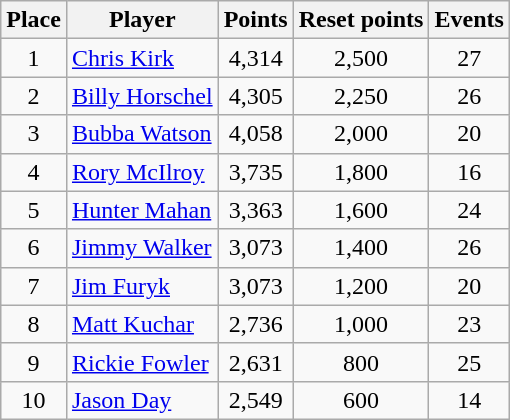<table class="wikitable">
<tr>
<th>Place</th>
<th>Player</th>
<th>Points</th>
<th>Reset points</th>
<th>Events</th>
</tr>
<tr>
<td align=center>1</td>
<td> <a href='#'>Chris Kirk</a></td>
<td align=center>4,314</td>
<td align=center>2,500</td>
<td align=center>27</td>
</tr>
<tr>
<td align=center>2</td>
<td> <a href='#'>Billy Horschel</a></td>
<td align=center>4,305</td>
<td align=center>2,250</td>
<td align=center>26</td>
</tr>
<tr>
<td align=center>3</td>
<td> <a href='#'>Bubba Watson</a></td>
<td align=center>4,058</td>
<td align=center>2,000</td>
<td align=center>20</td>
</tr>
<tr>
<td align=center>4</td>
<td> <a href='#'>Rory McIlroy</a></td>
<td align=center>3,735</td>
<td align=center>1,800</td>
<td align=center>16</td>
</tr>
<tr>
<td align=center>5</td>
<td> <a href='#'>Hunter Mahan</a></td>
<td align=center>3,363</td>
<td align=center>1,600</td>
<td align=center>24</td>
</tr>
<tr>
<td align=center>6</td>
<td> <a href='#'>Jimmy Walker</a></td>
<td align=center>3,073</td>
<td align=center>1,400</td>
<td align=center>26</td>
</tr>
<tr>
<td align=center>7</td>
<td> <a href='#'>Jim Furyk</a></td>
<td align=center>3,073</td>
<td align=center>1,200</td>
<td align=center>20</td>
</tr>
<tr>
<td align=center>8</td>
<td> <a href='#'>Matt Kuchar</a></td>
<td align=center>2,736</td>
<td align=center>1,000</td>
<td align=center>23</td>
</tr>
<tr>
<td align=center>9</td>
<td> <a href='#'>Rickie Fowler</a></td>
<td align=center>2,631</td>
<td align=center>800</td>
<td align=center>25</td>
</tr>
<tr>
<td align=center>10</td>
<td> <a href='#'>Jason Day</a></td>
<td align=center>2,549</td>
<td align=center>600</td>
<td align=center>14</td>
</tr>
</table>
